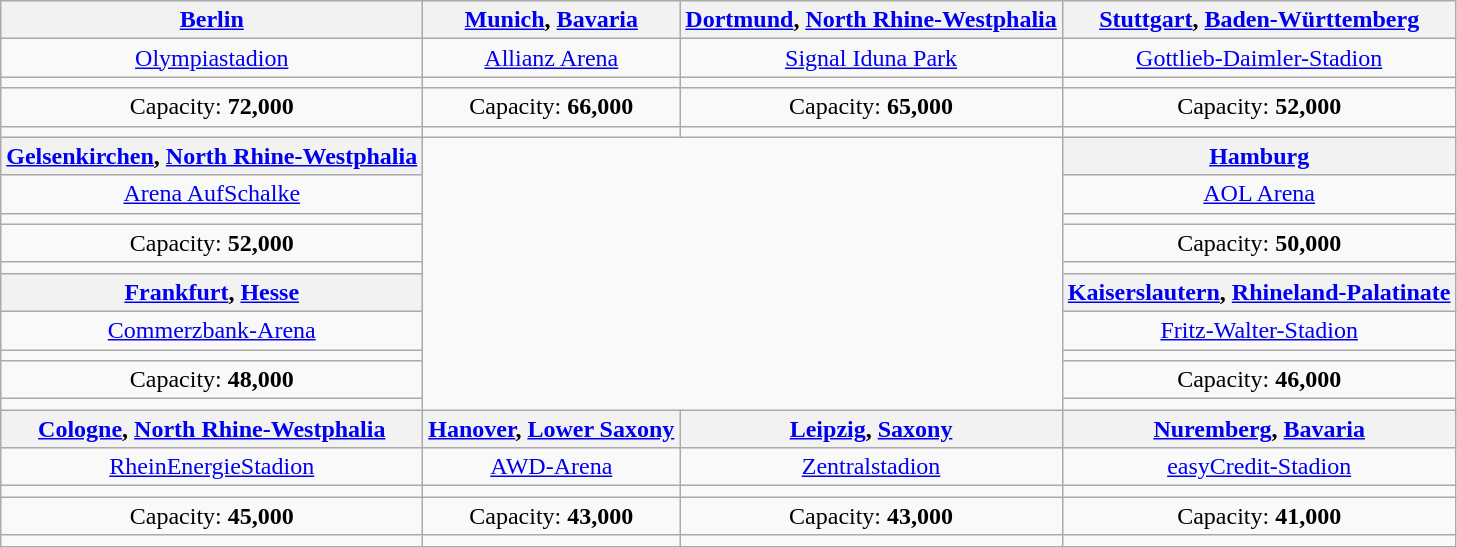<table class="wikitable" style="text-align:center">
<tr>
<th><a href='#'>Berlin</a></th>
<th><a href='#'>Munich</a>, <a href='#'>Bavaria</a></th>
<th><a href='#'>Dortmund</a>, <a href='#'>North Rhine-Westphalia</a></th>
<th><a href='#'>Stuttgart</a>, <a href='#'>Baden-Württemberg</a></th>
</tr>
<tr>
<td><a href='#'>Olympiastadion</a></td>
<td><a href='#'>Allianz Arena</a><br><strong></strong></td>
<td><a href='#'>Signal Iduna Park</a><br><strong></strong></td>
<td><a href='#'>Gottlieb-Daimler-Stadion</a></td>
</tr>
<tr>
<td></td>
<td></td>
<td></td>
<td></td>
</tr>
<tr>
<td>Capacity: <strong>72,000</strong></td>
<td>Capacity: <strong>66,000</strong></td>
<td>Capacity: <strong>65,000</strong></td>
<td>Capacity: <strong>52,000</strong></td>
</tr>
<tr>
<td></td>
<td></td>
<td></td>
<td></td>
</tr>
<tr>
<th><a href='#'>Gelsenkirchen</a>, <a href='#'>North Rhine-Westphalia</a></th>
<td colspan="2" rowspan="10"><br></td>
<th><a href='#'>Hamburg</a></th>
</tr>
<tr>
<td><a href='#'>Arena AufSchalke</a><br><strong></strong></td>
<td><a href='#'>AOL Arena</a><br><strong></strong></td>
</tr>
<tr>
<td></td>
<td></td>
</tr>
<tr>
<td>Capacity: <strong>52,000</strong></td>
<td>Capacity: <strong>50,000</strong></td>
</tr>
<tr>
<td></td>
<td></td>
</tr>
<tr>
<th><a href='#'>Frankfurt</a>, <a href='#'>Hesse</a></th>
<th><a href='#'>Kaiserslautern</a>, <a href='#'>Rhineland-Palatinate</a></th>
</tr>
<tr>
<td><a href='#'>Commerzbank-Arena</a><br><strong></strong></td>
<td><a href='#'>Fritz-Walter-Stadion</a></td>
</tr>
<tr>
<td></td>
<td></td>
</tr>
<tr>
<td>Capacity: <strong>48,000</strong></td>
<td>Capacity: <strong>46,000</strong></td>
</tr>
<tr>
<td></td>
<td></td>
</tr>
<tr>
<th><a href='#'>Cologne</a>, <a href='#'>North Rhine-Westphalia</a></th>
<th><a href='#'>Hanover</a>, <a href='#'>Lower Saxony</a></th>
<th><a href='#'>Leipzig</a>, <a href='#'>Saxony</a></th>
<th><a href='#'>Nuremberg</a>, <a href='#'>Bavaria</a></th>
</tr>
<tr>
<td><a href='#'>RheinEnergieStadion</a><br><strong></strong></td>
<td><a href='#'>AWD-Arena</a><br><strong></strong></td>
<td><a href='#'>Zentralstadion</a></td>
<td><a href='#'>easyCredit-Stadion</a><br><strong></strong></td>
</tr>
<tr>
<td></td>
<td></td>
<td></td>
<td></td>
</tr>
<tr>
<td>Capacity: <strong>45,000</strong></td>
<td>Capacity: <strong>43,000</strong></td>
<td>Capacity: <strong>43,000</strong></td>
<td>Capacity: <strong>41,000</strong></td>
</tr>
<tr>
<td></td>
<td></td>
<td></td>
<td></td>
</tr>
</table>
